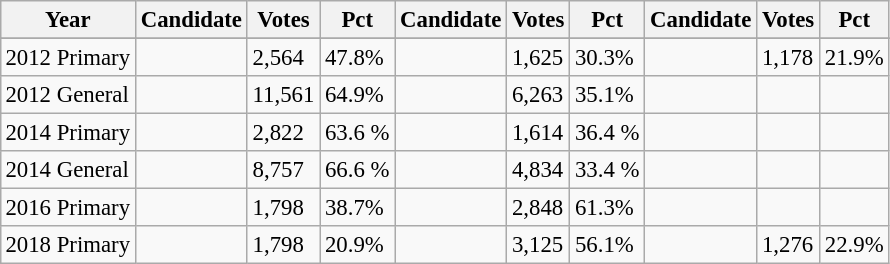<table class="wikitable" style="margin:0.5em ; font-size:95%">
<tr>
<th>Year</th>
<th>Candidate</th>
<th>Votes</th>
<th>Pct</th>
<th>Candidate</th>
<th>Votes</th>
<th>Pct</th>
<th>Candidate</th>
<th>Votes</th>
<th>Pct</th>
</tr>
<tr>
</tr>
<tr>
<td>2012 Primary</td>
<td></td>
<td>2,564</td>
<td>47.8%</td>
<td></td>
<td>1,625</td>
<td>30.3%</td>
<td></td>
<td>1,178</td>
<td>21.9%</td>
</tr>
<tr>
<td>2012 General</td>
<td></td>
<td>11,561</td>
<td>64.9%</td>
<td></td>
<td>6,263</td>
<td>35.1%</td>
<td></td>
<td></td>
<td></td>
</tr>
<tr>
<td>2014 Primary</td>
<td></td>
<td>2,822</td>
<td>63.6 %</td>
<td></td>
<td>1,614</td>
<td>36.4 %</td>
<td></td>
<td></td>
<td></td>
</tr>
<tr>
<td>2014 General</td>
<td></td>
<td>8,757</td>
<td>66.6 %</td>
<td></td>
<td>4,834</td>
<td>33.4 %</td>
<td></td>
<td></td>
<td></td>
</tr>
<tr>
<td>2016 Primary</td>
<td></td>
<td>1,798</td>
<td>38.7%</td>
<td></td>
<td>2,848</td>
<td>61.3%</td>
<td></td>
<td></td>
<td></td>
</tr>
<tr>
<td>2018 Primary</td>
<td></td>
<td>1,798</td>
<td>20.9%</td>
<td></td>
<td>3,125</td>
<td>56.1%</td>
<td></td>
<td>1,276</td>
<td>22.9%</td>
</tr>
</table>
